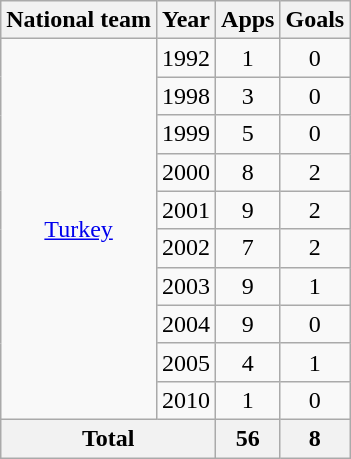<table class="wikitable" style="text-align:center">
<tr>
<th>National team</th>
<th>Year</th>
<th>Apps</th>
<th>Goals</th>
</tr>
<tr>
<td rowspan="10"><a href='#'>Turkey</a></td>
<td>1992</td>
<td>1</td>
<td>0</td>
</tr>
<tr>
<td>1998</td>
<td>3</td>
<td>0</td>
</tr>
<tr>
<td>1999</td>
<td>5</td>
<td>0</td>
</tr>
<tr>
<td>2000</td>
<td>8</td>
<td>2</td>
</tr>
<tr>
<td>2001</td>
<td>9</td>
<td>2</td>
</tr>
<tr>
<td>2002</td>
<td>7</td>
<td>2</td>
</tr>
<tr>
<td>2003</td>
<td>9</td>
<td>1</td>
</tr>
<tr>
<td>2004</td>
<td>9</td>
<td>0</td>
</tr>
<tr>
<td>2005</td>
<td>4</td>
<td>1</td>
</tr>
<tr>
<td>2010</td>
<td>1</td>
<td>0</td>
</tr>
<tr>
<th colspan="2">Total</th>
<th>56</th>
<th>8</th>
</tr>
</table>
